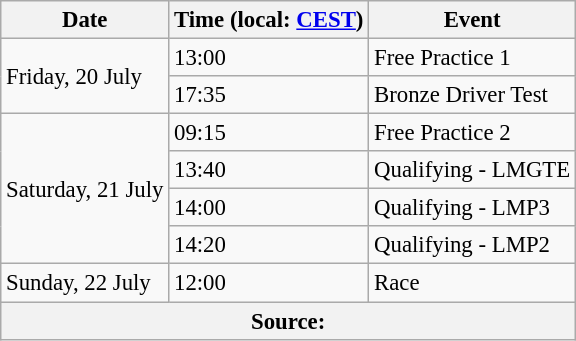<table class="wikitable" style="font-size:95%;">
<tr>
<th>Date</th>
<th>Time (local: <a href='#'>CEST</a>)</th>
<th>Event</th>
</tr>
<tr>
<td rowspan=2>Friday, 20 July</td>
<td>13:00</td>
<td>Free Practice 1</td>
</tr>
<tr>
<td>17:35</td>
<td>Bronze Driver Test</td>
</tr>
<tr>
<td rowspan=4>Saturday, 21 July</td>
<td>09:15</td>
<td>Free Practice 2</td>
</tr>
<tr>
<td>13:40</td>
<td>Qualifying - LMGTE</td>
</tr>
<tr>
<td>14:00</td>
<td>Qualifying - LMP3</td>
</tr>
<tr>
<td>14:20</td>
<td>Qualifying - LMP2</td>
</tr>
<tr>
<td>Sunday, 22 July</td>
<td>12:00</td>
<td>Race</td>
</tr>
<tr>
<th colspan=3>Source:</th>
</tr>
</table>
